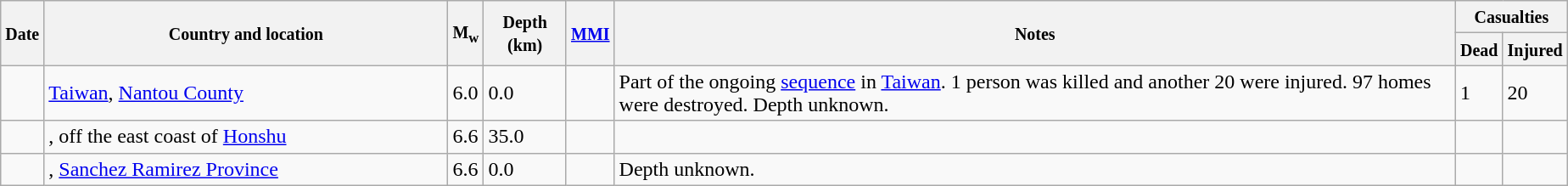<table class="wikitable sortable sort-under" style="border:1px black; margin-left:1em;">
<tr>
<th rowspan="2"><small>Date</small></th>
<th rowspan="2" style="width: 310px"><small>Country and location</small></th>
<th rowspan="2"><small>M<sub>w</sub></small></th>
<th rowspan="2"><small>Depth (km)</small></th>
<th rowspan="2"><small><a href='#'>MMI</a></small></th>
<th rowspan="2" class="unsortable"><small>Notes</small></th>
<th colspan="2"><small>Casualties</small></th>
</tr>
<tr>
<th><small>Dead</small></th>
<th><small>Injured</small></th>
</tr>
<tr>
<td></td>
<td> <a href='#'>Taiwan</a>, <a href='#'>Nantou County</a></td>
<td>6.0</td>
<td>0.0</td>
<td></td>
<td>Part of the ongoing <a href='#'>sequence</a> in <a href='#'>Taiwan</a>. 1 person was killed and another 20 were injured. 97 homes were destroyed. Depth unknown.</td>
<td>1</td>
<td>20</td>
</tr>
<tr>
<td></td>
<td>, off the east coast of <a href='#'>Honshu</a></td>
<td>6.6</td>
<td>35.0</td>
<td></td>
<td></td>
<td></td>
<td></td>
</tr>
<tr>
<td></td>
<td>, <a href='#'>Sanchez Ramirez Province</a></td>
<td>6.6</td>
<td>0.0</td>
<td></td>
<td>Depth unknown.</td>
<td></td>
<td></td>
</tr>
</table>
